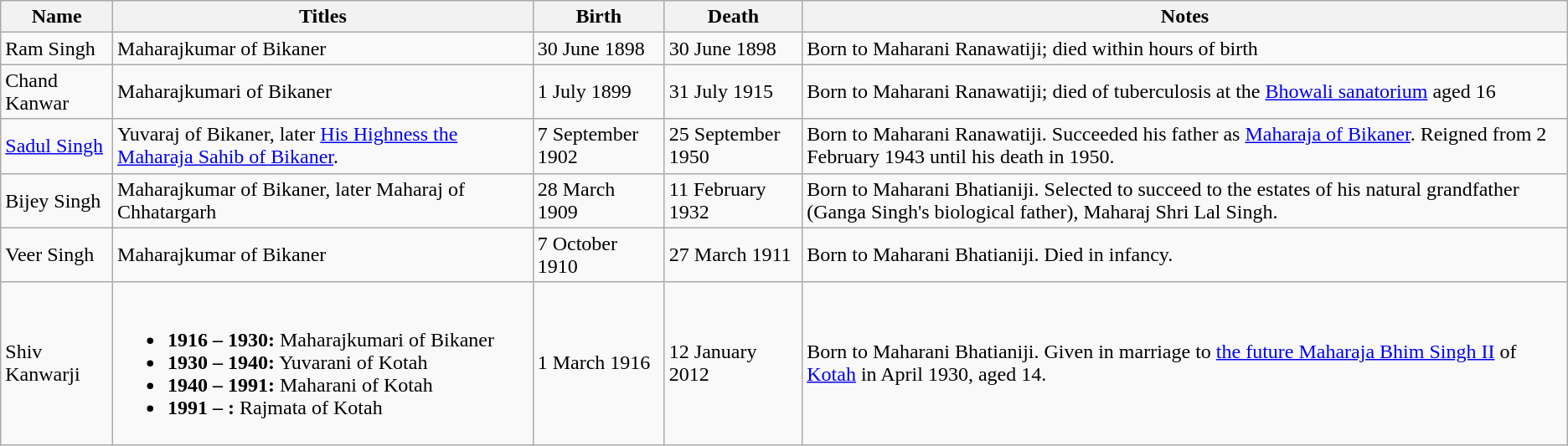<table class="wikitable">
<tr>
<th>Name</th>
<th>Titles</th>
<th>Birth</th>
<th>Death</th>
<th>Notes</th>
</tr>
<tr>
<td>Ram Singh</td>
<td>Maharajkumar of Bikaner</td>
<td>30 June 1898</td>
<td>30 June 1898</td>
<td>Born to Maharani Ranawatiji; died within hours of birth</td>
</tr>
<tr>
<td>Chand Kanwar</td>
<td>Maharajkumari of Bikaner</td>
<td>1 July 1899</td>
<td>31 July 1915</td>
<td>Born to Maharani Ranawatiji; died of tuberculosis at the <a href='#'>Bhowali sanatorium</a> aged 16</td>
</tr>
<tr>
<td><a href='#'>Sadul Singh</a></td>
<td>Yuvaraj of Bikaner, later <a href='#'>His Highness the Maharaja Sahib of Bikaner</a>.</td>
<td>7 September 1902</td>
<td>25 September 1950</td>
<td>Born to Maharani Ranawatiji. Succeeded his father as <a href='#'>Maharaja of Bikaner</a>. Reigned from 2 February 1943 until his death in 1950.</td>
</tr>
<tr>
<td>Bijey Singh</td>
<td>Maharajkumar of Bikaner, later Maharaj of Chhatargarh</td>
<td>28 March 1909</td>
<td>11 February 1932</td>
<td>Born to Maharani Bhatianiji. Selected to succeed to the estates of his natural grandfather (Ganga Singh's biological father), Maharaj Shri Lal Singh.</td>
</tr>
<tr>
<td>Veer Singh</td>
<td>Maharajkumar of Bikaner</td>
<td>7 October 1910</td>
<td>27 March 1911</td>
<td>Born to Maharani Bhatianiji. Died in infancy.</td>
</tr>
<tr>
<td>Shiv Kanwarji</td>
<td><br><ul><li><strong>1916 – 1930:</strong> Maharajkumari of Bikaner</li><li><strong>1930 – 1940:</strong> Yuvarani of Kotah</li><li><strong>1940 – 1991:</strong> Maharani of Kotah</li><li><strong>1991 – :</strong> Rajmata of Kotah</li></ul></td>
<td>1 March 1916</td>
<td>12 January 2012</td>
<td>Born to Maharani Bhatianiji. Given in marriage to <a href='#'>the future Maharaja Bhim Singh II</a> of <a href='#'>Kotah</a> in April 1930, aged 14.</td>
</tr>
</table>
